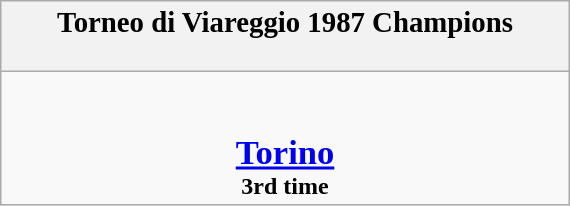<table class="wikitable" style="margin: 0 auto; width: 30%;">
<tr>
<th><big>Torneo di Viareggio 1987 Champions</big><br><br></th>
</tr>
<tr>
<td align=center><br><br><big><big><strong><a href='#'>Torino</a></strong><br></big></big><strong>3rd time</strong></td>
</tr>
</table>
